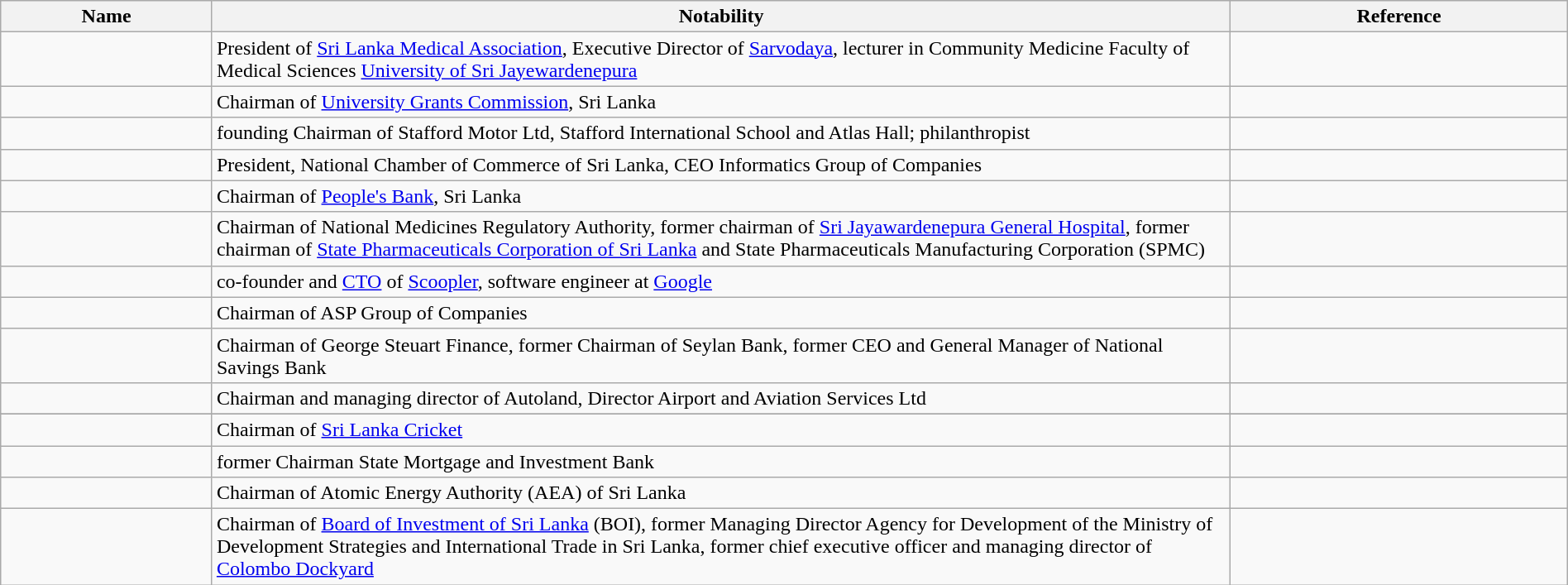<table class="wikitable sortable" style="width:100%">
<tr>
<th style="width:*;">Name</th>
<th style="width:65%;" class="unsortable">Notability</th>
<th style="width:*;" class="unsortable">Reference</th>
</tr>
<tr>
<td></td>
<td>President of <a href='#'>Sri Lanka Medical Association</a>, Executive Director of <a href='#'>Sarvodaya</a>, lecturer in Community Medicine Faculty of Medical Sciences <a href='#'>University of Sri Jayewardenepura</a></td>
<td style="text-align:center;"></td>
</tr>
<tr>
<td></td>
<td>Chairman of <a href='#'>University Grants Commission</a>, Sri Lanka</td>
<td style="text-align:center;"></td>
</tr>
<tr>
<td></td>
<td>founding Chairman of Stafford Motor Ltd, Stafford International School and Atlas Hall; philanthropist</td>
<td style="text-align:center;"></td>
</tr>
<tr>
<td></td>
<td>President, National Chamber of Commerce of Sri Lanka, CEO Informatics Group of Companies</td>
<td style="text-align:center;"></td>
</tr>
<tr>
<td></td>
<td>Chairman of <a href='#'>People's Bank</a>, Sri Lanka</td>
<td style="text-align:center;"></td>
</tr>
<tr>
<td></td>
<td>Chairman of National Medicines Regulatory Authority, former chairman of <a href='#'>Sri Jayawardenepura General Hospital</a>, former chairman of <a href='#'>State Pharmaceuticals Corporation of Sri Lanka</a> and State Pharmaceuticals Manufacturing Corporation (SPMC)</td>
<td style="text-align:center;"></td>
</tr>
<tr>
<td></td>
<td>co-founder and <a href='#'>CTO</a> of <a href='#'>Scoopler</a>, software engineer at <a href='#'>Google</a></td>
<td style="text-align:center;"></td>
</tr>
<tr>
<td></td>
<td>Chairman of ASP Group of Companies</td>
<td style="text-align:center;"></td>
</tr>
<tr>
<td></td>
<td>Chairman of George Steuart Finance, former Chairman of Seylan Bank, former CEO and General Manager of National Savings Bank</td>
<td style="text-align:center;"></td>
</tr>
<tr>
<td></td>
<td>Chairman and managing director of Autoland, Director Airport and Aviation Services Ltd</td>
<td style="text-align:center;"></td>
</tr>
<tr>
</tr>
<tr>
<td></td>
<td>Chairman of <a href='#'>Sri Lanka Cricket</a></td>
<td style="text-align:center;"></td>
</tr>
<tr>
<td></td>
<td>former Chairman State Mortgage and Investment Bank</td>
<td style="text-align:center;"></td>
</tr>
<tr>
<td></td>
<td>Chairman of Atomic Energy Authority (AEA) of Sri Lanka</td>
<td style="text-align:center;"></td>
</tr>
<tr>
<td></td>
<td>Chairman of <a href='#'>Board of Investment of Sri Lanka</a> (BOI), former Managing Director Agency for Development of the Ministry of Development Strategies and International Trade in Sri Lanka, former chief executive officer and managing director of <a href='#'>Colombo Dockyard</a></td>
<td style="text-align:center;"></td>
</tr>
</table>
